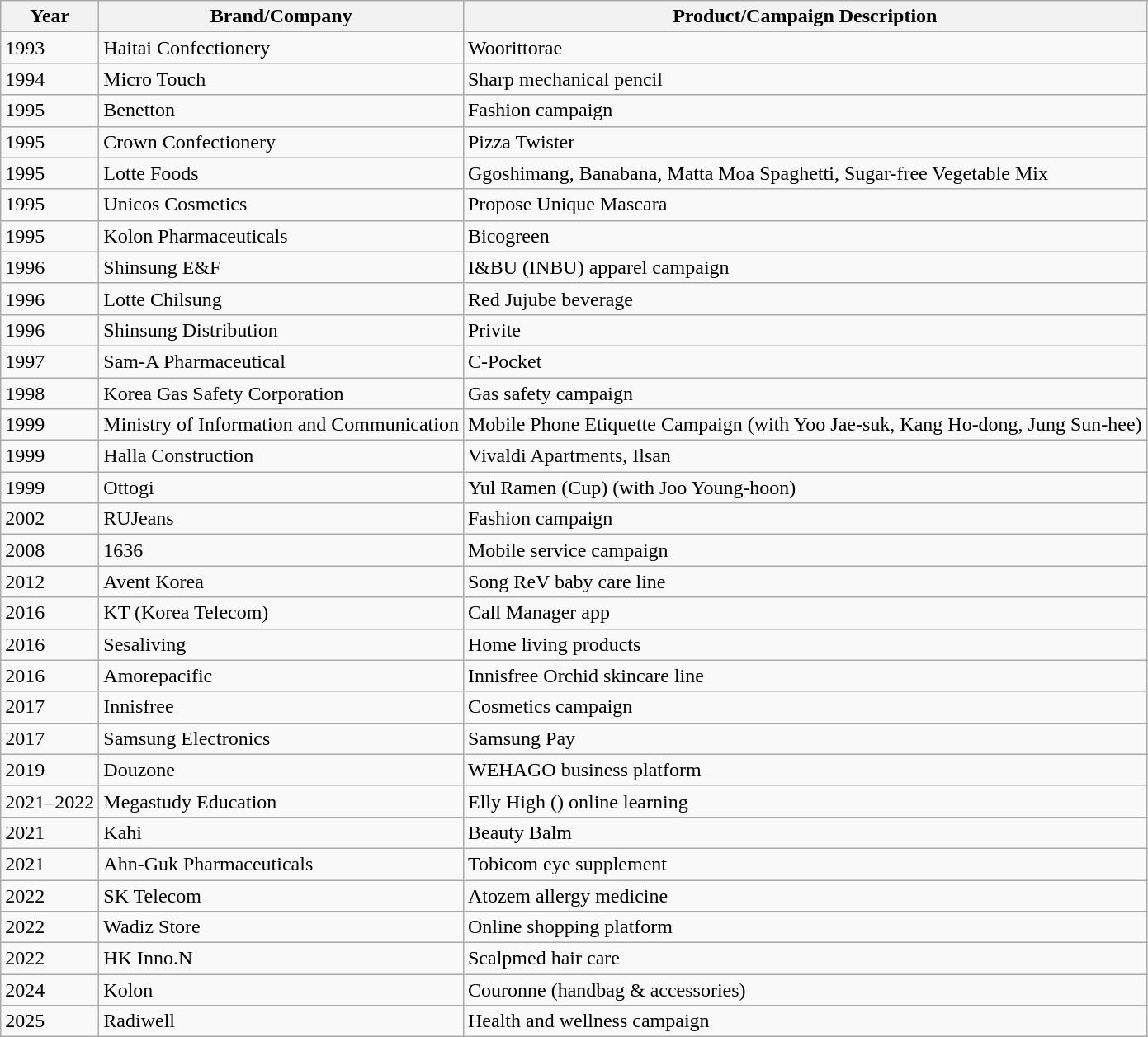<table class="wikitable">
<tr>
<th>Year</th>
<th>Brand/Company</th>
<th>Product/Campaign Description</th>
</tr>
<tr>
<td>1993</td>
<td>Haitai Confectionery</td>
<td>Woorittorae</td>
</tr>
<tr>
<td>1994</td>
<td>Micro Touch</td>
<td>Sharp mechanical pencil</td>
</tr>
<tr>
<td>1995</td>
<td>Benetton</td>
<td>Fashion campaign</td>
</tr>
<tr>
<td>1995</td>
<td>Crown Confectionery</td>
<td>Pizza Twister</td>
</tr>
<tr>
<td>1995</td>
<td>Lotte Foods</td>
<td>Ggoshimang, Banabana, Matta Moa Spaghetti, Sugar-free Vegetable Mix</td>
</tr>
<tr>
<td>1995</td>
<td>Unicos Cosmetics</td>
<td>Propose Unique Mascara</td>
</tr>
<tr>
<td>1995</td>
<td>Kolon Pharmaceuticals</td>
<td>Bicogreen</td>
</tr>
<tr>
<td>1996</td>
<td>Shinsung E&F</td>
<td>I&BU (INBU) apparel campaign</td>
</tr>
<tr>
<td>1996</td>
<td>Lotte Chilsung</td>
<td>Red Jujube beverage</td>
</tr>
<tr>
<td>1996</td>
<td>Shinsung Distribution</td>
<td>Privite</td>
</tr>
<tr>
<td>1997</td>
<td>Sam-A Pharmaceutical</td>
<td>C-Pocket</td>
</tr>
<tr>
<td>1998</td>
<td>Korea Gas Safety Corporation</td>
<td>Gas safety campaign</td>
</tr>
<tr>
<td>1999</td>
<td>Ministry of Information and Communication</td>
<td>Mobile Phone Etiquette Campaign (with Yoo Jae-suk, Kang Ho-dong, Jung Sun-hee)</td>
</tr>
<tr>
<td>1999</td>
<td>Halla Construction</td>
<td>Vivaldi Apartments, Ilsan</td>
</tr>
<tr>
<td>1999</td>
<td>Ottogi</td>
<td>Yul Ramen (Cup) (with Joo Young-hoon)</td>
</tr>
<tr>
<td>2002</td>
<td>RUJeans</td>
<td>Fashion campaign</td>
</tr>
<tr>
<td>2008</td>
<td>1636</td>
<td>Mobile service campaign</td>
</tr>
<tr>
<td>2012</td>
<td>Avent Korea</td>
<td>Song ReV baby care line</td>
</tr>
<tr>
<td>2016</td>
<td>KT (Korea Telecom)</td>
<td>Call Manager app</td>
</tr>
<tr>
<td>2016</td>
<td>Sesaliving</td>
<td>Home living products</td>
</tr>
<tr>
<td>2016</td>
<td>Amorepacific</td>
<td>Innisfree Orchid skincare line</td>
</tr>
<tr>
<td>2017</td>
<td>Innisfree</td>
<td>Cosmetics campaign</td>
</tr>
<tr>
<td>2017</td>
<td>Samsung Electronics</td>
<td>Samsung Pay</td>
</tr>
<tr>
<td>2019</td>
<td>Douzone</td>
<td>WEHAGO business platform</td>
</tr>
<tr>
<td>2021–2022</td>
<td>Megastudy Education</td>
<td>Elly High () online learning</td>
</tr>
<tr>
<td>2021</td>
<td>Kahi</td>
<td>Beauty Balm</td>
</tr>
<tr>
<td>2021</td>
<td>Ahn-Guk Pharmaceuticals</td>
<td>Tobicom eye supplement</td>
</tr>
<tr>
<td>2022</td>
<td>SK Telecom</td>
<td>Atozem allergy medicine</td>
</tr>
<tr>
<td>2022</td>
<td>Wadiz Store</td>
<td>Online shopping platform</td>
</tr>
<tr>
<td>2022</td>
<td>HK Inno.N</td>
<td>Scalpmed hair care</td>
</tr>
<tr>
<td>2024</td>
<td>Kolon</td>
<td>Couronne (handbag & accessories)</td>
</tr>
<tr>
<td>2025</td>
<td>Radiwell</td>
<td>Health and wellness campaign</td>
</tr>
</table>
